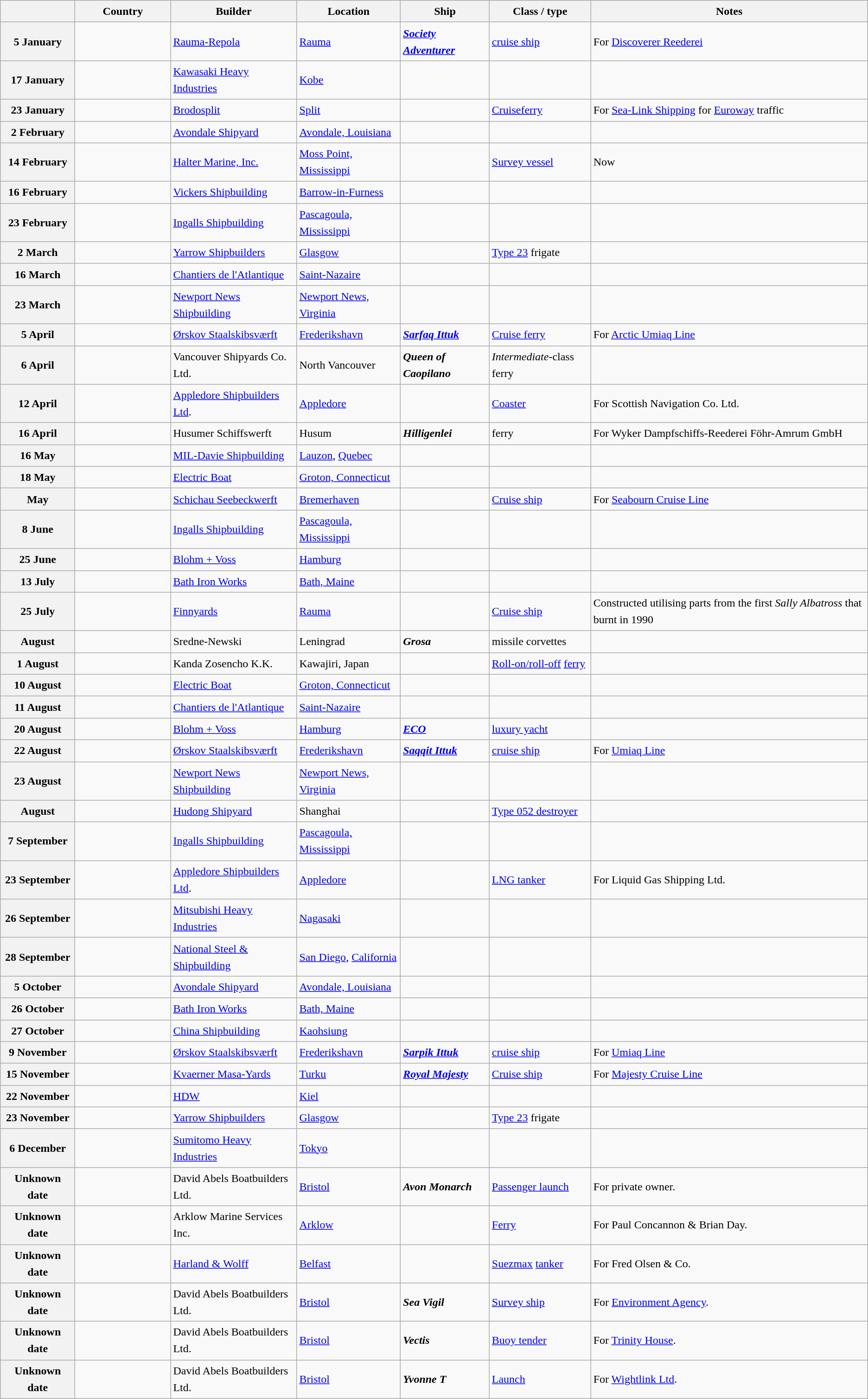<table class="wikitable sortable" style="font-size:1.00em; line-height:1.5em;">
<tr>
<th width="100"></th>
<th width="130">Country</th>
<th>Builder</th>
<th>Location</th>
<th>Ship</th>
<th>Class / type</th>
<th>Notes</th>
</tr>
<tr>
<th>5 January</th>
<td></td>
<td><a href='#'>Rauma-Repola</a></td>
<td><a href='#'>Rauma</a></td>
<td><a href='#'><strong><em>Society Adventurer</em></strong></a></td>
<td><a href='#'>cruise ship</a></td>
<td>For <a href='#'>Discoverer Reederei</a></td>
</tr>
<tr>
<th>17 January</th>
<td></td>
<td><a href='#'>Kawasaki Heavy Industries</a></td>
<td><a href='#'>Kobe</a></td>
<td><strong></strong></td>
<td></td>
<td></td>
</tr>
<tr>
<th>23 January</th>
<td></td>
<td><a href='#'>Brodosplit</a></td>
<td><a href='#'>Split</a></td>
<td><strong></strong></td>
<td><a href='#'>Cruiseferry</a></td>
<td>For <a href='#'>Sea-Link Shipping</a> for <a href='#'>Euroway</a> traffic</td>
</tr>
<tr>
<th>2 February</th>
<td></td>
<td><a href='#'>Avondale Shipyard</a></td>
<td><a href='#'>Avondale, Louisiana</a></td>
<td><strong></strong></td>
<td></td>
<td></td>
</tr>
<tr>
<th>14 February</th>
<td></td>
<td><a href='#'>Halter Marine, Inc.</a></td>
<td><a href='#'>Moss Point, Mississippi</a></td>
<td><strong></strong></td>
<td><a href='#'>Survey vessel</a></td>
<td>Now <strong></strong></td>
</tr>
<tr>
<th>16 February</th>
<td></td>
<td><a href='#'>Vickers Shipbuilding</a></td>
<td><a href='#'>Barrow-in-Furness</a></td>
<td><strong></strong></td>
<td></td>
<td></td>
</tr>
<tr>
<th>23 February</th>
<td></td>
<td><a href='#'>Ingalls Shipbuilding</a></td>
<td><a href='#'>Pascagoula, Mississippi</a></td>
<td><strong></strong></td>
<td></td>
<td></td>
</tr>
<tr>
<th>2 March</th>
<td></td>
<td><a href='#'>Yarrow Shipbuilders</a></td>
<td><a href='#'>Glasgow</a></td>
<td><strong></strong></td>
<td><a href='#'>Type 23</a> frigate</td>
<td></td>
</tr>
<tr>
<th>16 March</th>
<td></td>
<td><a href='#'>Chantiers de l'Atlantique</a></td>
<td><a href='#'>Saint-Nazaire</a></td>
<td><strong></strong></td>
<td></td>
<td></td>
</tr>
<tr>
<th>23 March</th>
<td></td>
<td><a href='#'>Newport News Shipbuilding</a></td>
<td><a href='#'>Newport News, Virginia</a></td>
<td><strong></strong></td>
<td></td>
<td></td>
</tr>
<tr>
<th>5 April</th>
<td></td>
<td><a href='#'>Ørskov Staalskibsværft</a></td>
<td><a href='#'>Frederikshavn</a></td>
<td><strong><em><a href='#'>Sarfaq Ittuk</a></em></strong></td>
<td><a href='#'>Cruise ferry</a></td>
<td>For <a href='#'>Arctic Umiaq Line</a></td>
</tr>
<tr>
<th>6 April</th>
<td></td>
<td>Vancouver Shipyards Co. Ltd.</td>
<td>North Vancouver</td>
<td><strong><em>Queen of Caopilano</em></strong></td>
<td><em>Intermediate</em>-class ferry</td>
<td></td>
</tr>
<tr ---->
<th>12 April</th>
<td></td>
<td><a href='#'>Appledore Shipbuilders Ltd</a>.</td>
<td><a href='#'>Appledore</a></td>
<td><strong></strong></td>
<td><a href='#'>Coaster</a></td>
<td>For Scottish Navigation Co. Ltd.</td>
</tr>
<tr>
<th>16 April</th>
<td></td>
<td>Husumer Schiffswerft</td>
<td>Husum</td>
<td><strong><em>Hilligenlei</em></strong></td>
<td>ferry</td>
<td>For Wyker Dampfschiffs-Reederei Föhr-Amrum GmbH</td>
</tr>
<tr>
<th>16 May</th>
<td></td>
<td><a href='#'>MIL-Davie Shipbuilding</a></td>
<td><a href='#'>Lauzon</a>, <a href='#'>Quebec</a></td>
<td><strong></strong></td>
<td></td>
<td></td>
</tr>
<tr>
<th>18 May</th>
<td></td>
<td><a href='#'>Electric Boat</a></td>
<td><a href='#'>Groton, Connecticut</a></td>
<td><strong></strong></td>
<td></td>
<td></td>
</tr>
<tr>
<th>May</th>
<td></td>
<td><a href='#'>Schichau Seebeckwerft</a></td>
<td><a href='#'>Bremerhaven</a></td>
<td><strong></strong></td>
<td><a href='#'>Cruise ship</a></td>
<td>For <a href='#'>Seabourn Cruise Line</a></td>
</tr>
<tr>
<th>8 June</th>
<td></td>
<td><a href='#'>Ingalls Shipbuilding</a></td>
<td><a href='#'>Pascagoula, Mississippi</a></td>
<td><strong></strong></td>
<td></td>
<td></td>
</tr>
<tr>
<th>25 June</th>
<td></td>
<td><a href='#'>Blohm + Voss</a></td>
<td><a href='#'>Hamburg</a></td>
<td><strong></strong></td>
<td></td>
<td></td>
</tr>
<tr>
<th>13 July</th>
<td></td>
<td><a href='#'>Bath Iron Works</a></td>
<td><a href='#'>Bath, Maine</a></td>
<td><strong></strong></td>
<td></td>
<td></td>
</tr>
<tr>
<th>25 July</th>
<td></td>
<td><a href='#'>Finnyards</a></td>
<td><a href='#'>Rauma</a></td>
<td><strong></strong></td>
<td><a href='#'>Cruise ship</a></td>
<td>Constructed utilising parts from the first <em>Sally Albatross</em> that burnt in 1990</td>
</tr>
<tr>
<th>August</th>
<td></td>
<td>Sredne-Newski</td>
<td>Leningrad</td>
<td><strong><em>Grosa</em></strong></td>
<td>missile corvettes</td>
<td></td>
</tr>
<tr>
<th>1 August</th>
<td></td>
<td>Kanda Zosencho K.K.</td>
<td>Kawajiri, Japan</td>
<td><strong></strong></td>
<td><a href='#'>Roll-on/roll-off</a> <a href='#'>ferry</a></td>
<td></td>
</tr>
<tr>
<th>10 August</th>
<td></td>
<td><a href='#'>Electric Boat</a></td>
<td><a href='#'>Groton, Connecticut</a></td>
<td><strong></strong></td>
<td></td>
<td></td>
</tr>
<tr>
<th>11 August</th>
<td></td>
<td><a href='#'>Chantiers de l'Atlantique</a></td>
<td><a href='#'>Saint-Nazaire</a></td>
<td><strong></strong></td>
<td></td>
<td></td>
</tr>
<tr>
<th>20 August</th>
<td></td>
<td><a href='#'>Blohm + Voss</a></td>
<td><a href='#'>Hamburg</a></td>
<td><strong><em><a href='#'>ECO</a></em></strong></td>
<td><a href='#'>luxury yacht</a></td>
<td></td>
</tr>
<tr>
<th>22 August</th>
<td></td>
<td><a href='#'>Ørskov Staalskibsværft</a></td>
<td><a href='#'>Frederikshavn</a></td>
<td><strong><em><a href='#'>Saqqit Ittuk</a></em></strong></td>
<td><a href='#'>cruise ship</a></td>
<td>For <a href='#'>Umiaq Line</a></td>
</tr>
<tr>
<th>23 August</th>
<td></td>
<td><a href='#'>Newport News Shipbuilding</a></td>
<td><a href='#'>Newport News, Virginia</a></td>
<td><strong></strong></td>
<td></td>
<td></td>
</tr>
<tr>
<th>August</th>
<td></td>
<td><a href='#'>Hudong Shipyard</a></td>
<td>Shanghai</td>
<td><strong></strong></td>
<td><a href='#'>Type 052 destroyer</a></td>
<td></td>
</tr>
<tr>
<th>7 September</th>
<td></td>
<td><a href='#'>Ingalls Shipbuilding</a></td>
<td><a href='#'>Pascagoula, Mississippi</a></td>
<td><strong></strong></td>
<td></td>
<td></td>
</tr>
<tr ---->
<th>23 September</th>
<td></td>
<td><a href='#'>Appledore Shipbuilders Ltd</a>.</td>
<td><a href='#'>Appledore</a></td>
<td><strong></strong></td>
<td><a href='#'>LNG tanker</a></td>
<td>For Liquid Gas Shipping Ltd.</td>
</tr>
<tr>
<th>26 September</th>
<td></td>
<td><a href='#'>Mitsubishi Heavy Industries</a></td>
<td><a href='#'>Nagasaki</a></td>
<td><strong></strong></td>
<td></td>
<td></td>
</tr>
<tr>
<th>28 September</th>
<td></td>
<td><a href='#'>National Steel & Shipbuilding</a></td>
<td><a href='#'>San Diego</a>, <a href='#'>California</a></td>
<td><strong></strong></td>
<td></td>
<td></td>
</tr>
<tr>
<th>5 October</th>
<td></td>
<td><a href='#'>Avondale Shipyard</a></td>
<td><a href='#'>Avondale, Louisiana</a></td>
<td><strong></strong></td>
<td></td>
<td></td>
</tr>
<tr>
<th>26 October</th>
<td></td>
<td><a href='#'>Bath Iron Works</a></td>
<td><a href='#'>Bath, Maine</a></td>
<td><strong></strong></td>
<td></td>
<td></td>
</tr>
<tr>
<th>27 October</th>
<td></td>
<td><a href='#'>China Shipbuilding</a></td>
<td><a href='#'>Kaohsiung</a></td>
<td><strong></strong></td>
<td></td>
<td></td>
</tr>
<tr>
<th>9 November</th>
<td></td>
<td><a href='#'>Ørskov Staalskibsværft</a></td>
<td><a href='#'>Frederikshavn</a></td>
<td><strong><em><a href='#'>Sarpik Ittuk</a></em></strong></td>
<td><a href='#'>cruise ship</a></td>
<td>For <a href='#'>Umiaq Line</a></td>
</tr>
<tr>
<th>15 November</th>
<td></td>
<td><a href='#'>Kvaerner Masa-Yards</a></td>
<td><a href='#'>Turku</a></td>
<td><strong><a href='#'><em>Royal Majesty</em></a></strong></td>
<td><a href='#'>Cruise ship</a></td>
<td>For <a href='#'>Majesty Cruise Line</a></td>
</tr>
<tr>
<th>22 November</th>
<td></td>
<td><a href='#'>HDW</a></td>
<td><a href='#'>Kiel</a></td>
<td><strong></strong></td>
<td></td>
<td></td>
</tr>
<tr>
<th>23 November</th>
<td></td>
<td><a href='#'>Yarrow Shipbuilders</a></td>
<td><a href='#'>Glasgow</a></td>
<td><strong></strong></td>
<td><a href='#'>Type 23</a> frigate</td>
<td></td>
</tr>
<tr>
<th>6 December</th>
<td></td>
<td><a href='#'>Sumitomo Heavy Industries</a></td>
<td><a href='#'>Tokyo</a></td>
<td><strong></strong></td>
<td></td>
<td></td>
</tr>
<tr ---->
<th>Unknown date</th>
<td></td>
<td>David Abels Boatbuilders Ltd.</td>
<td><a href='#'>Bristol</a></td>
<td><strong><em>Avon Monarch</em></strong></td>
<td><a href='#'>Passenger launch</a></td>
<td>For private owner.</td>
</tr>
<tr ---->
<th>Unknown date</th>
<td></td>
<td>Arklow Marine Services Inc.</td>
<td><a href='#'>Arklow</a></td>
<td><strong></strong></td>
<td><a href='#'>Ferry</a></td>
<td>For Paul Concannon & Brian Day.</td>
</tr>
<tr ---->
<th>Unknown date</th>
<td></td>
<td><a href='#'>Harland & Wolff</a></td>
<td><a href='#'>Belfast</a></td>
<td><strong></strong></td>
<td><a href='#'>Suezmax</a> <a href='#'>tanker</a></td>
<td>For Fred Olsen & Co.</td>
</tr>
<tr ---->
<th>Unknown date</th>
<td></td>
<td>David Abels Boatbuilders Ltd.</td>
<td><a href='#'>Bristol</a></td>
<td><strong><em>Sea Vigil</em></strong></td>
<td><a href='#'>Survey ship</a></td>
<td>For <a href='#'>Environment Agency</a>.</td>
</tr>
<tr ---->
<th>Unknown date</th>
<td></td>
<td>David Abels Boatbuilders Ltd.</td>
<td><a href='#'>Bristol</a></td>
<td><strong><em>Vectis</em></strong></td>
<td><a href='#'>Buoy tender</a></td>
<td>For <a href='#'>Trinity House</a>.</td>
</tr>
<tr ---->
<th>Unknown date</th>
<td></td>
<td>David Abels Boatbuilders Ltd.</td>
<td><a href='#'>Bristol</a></td>
<td><strong><em>Yvonne T</em></strong></td>
<td><a href='#'>Launch</a></td>
<td>For <a href='#'>Wightlink Ltd</a>.</td>
</tr>
</table>
